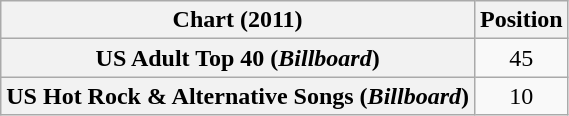<table class="wikitable sortable plainrowheaders">
<tr>
<th>Chart (2011)</th>
<th>Position</th>
</tr>
<tr>
<th scope="row">US Adult Top 40 (<em>Billboard</em>)</th>
<td align="center">45</td>
</tr>
<tr>
<th scope="row">US Hot Rock & Alternative Songs (<em>Billboard</em>)</th>
<td align="center">10</td>
</tr>
</table>
